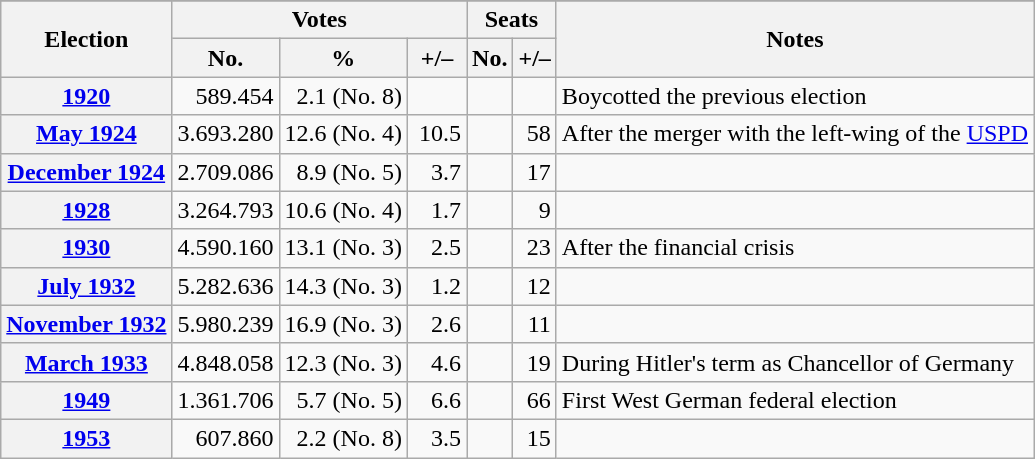<table class="wikitable" style="text-align: right;">
<tr>
</tr>
<tr>
<th rowspan="2">Election</th>
<th colspan="3">Votes</th>
<th colspan="2">Seats</th>
<th rowspan="2">Notes</th>
</tr>
<tr>
<th>No.</th>
<th>%</th>
<th>+/–</th>
<th>No.</th>
<th>+/–</th>
</tr>
<tr>
<th><a href='#'>1920</a></th>
<td>589.454</td>
<td>2.1 (No. 8)</td>
<td></td>
<td></td>
<td></td>
<td style="text-align:left;">Boycotted the previous election</td>
</tr>
<tr>
<th><a href='#'>May 1924</a></th>
<td>3.693.280</td>
<td>12.6 (No. 4)</td>
<td> 10.5</td>
<td></td>
<td> 58</td>
<td style="text-align:left;">After the merger with the left-wing of the <a href='#'>USPD</a></td>
</tr>
<tr>
<th><a href='#'>December 1924</a></th>
<td>2.709.086</td>
<td>8.9 (No. 5)</td>
<td> 3.7</td>
<td></td>
<td> 17</td>
<td style="text-align:left;"></td>
</tr>
<tr>
<th><a href='#'>1928</a></th>
<td>3.264.793</td>
<td>10.6 (No. 4)</td>
<td> 1.7</td>
<td></td>
<td> 9</td>
<td style="text-align:left;"></td>
</tr>
<tr>
<th><a href='#'>1930</a></th>
<td>4.590.160</td>
<td>13.1 (No. 3)</td>
<td> 2.5</td>
<td></td>
<td> 23</td>
<td style="text-align:left;">After the financial crisis</td>
</tr>
<tr>
<th><a href='#'>July 1932</a></th>
<td>5.282.636</td>
<td>14.3 (No. 3)</td>
<td> 1.2</td>
<td></td>
<td> 12</td>
<td style="text-align:left;"></td>
</tr>
<tr>
<th><a href='#'>November 1932</a></th>
<td>5.980.239</td>
<td>16.9 (No. 3)</td>
<td> 2.6</td>
<td></td>
<td> 11</td>
<td style="text-align:left;"> </td>
</tr>
<tr>
<th><a href='#'>March 1933</a></th>
<td>4.848.058</td>
<td>12.3 (No. 3)</td>
<td> 4.6</td>
<td></td>
<td> 19</td>
<td style="text-align:left;">During Hitler's term as Chancellor of Germany</td>
</tr>
<tr>
<th><a href='#'>1949</a></th>
<td>1.361.706</td>
<td>5.7 (No. 5)</td>
<td> 6.6</td>
<td></td>
<td> 66</td>
<td style="text-align:left;">First West German federal election</td>
</tr>
<tr>
<th><a href='#'>1953</a></th>
<td>607.860</td>
<td>2.2 (No. 8)</td>
<td> 3.5</td>
<td></td>
<td> 15</td>
<td style="text-align:left;"> </td>
</tr>
</table>
